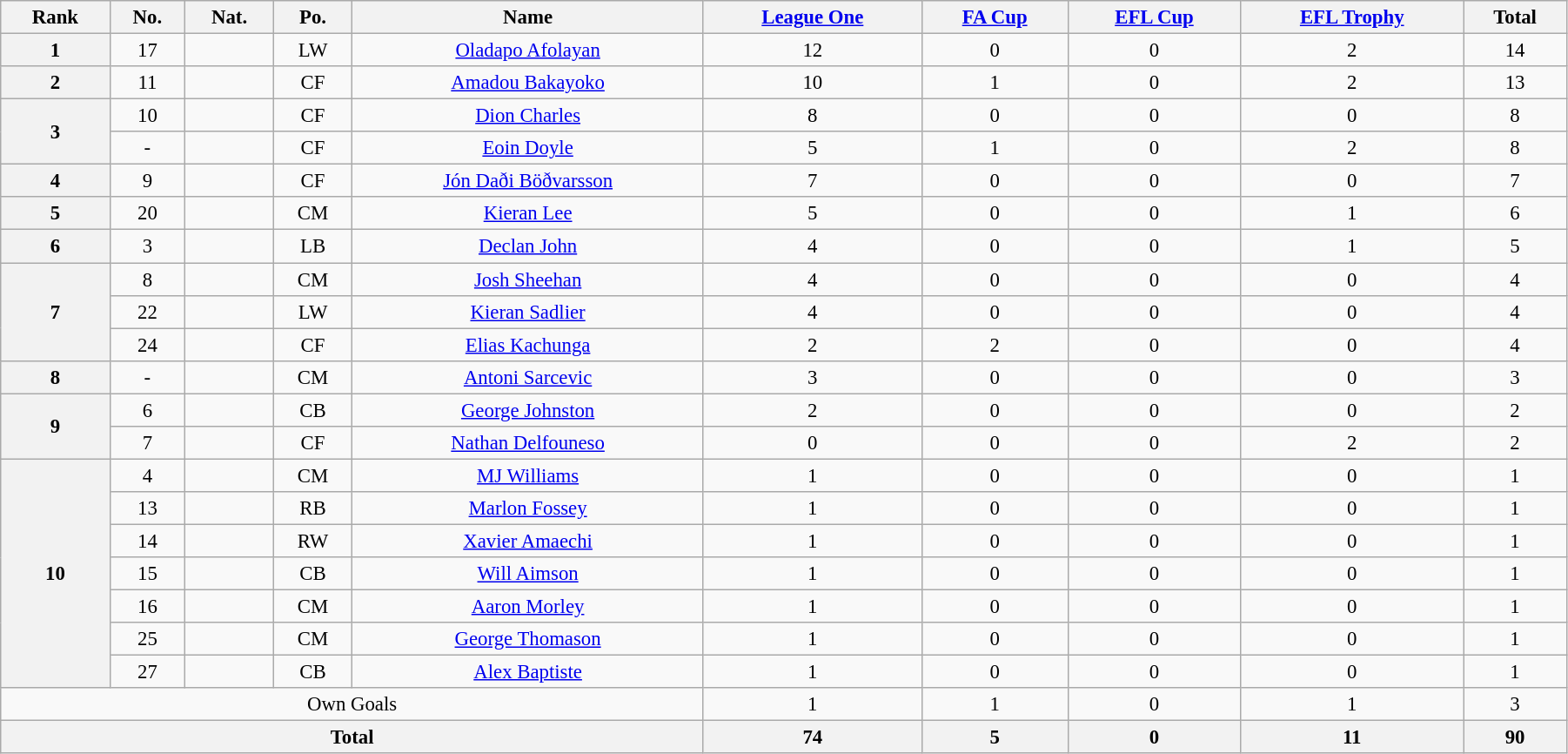<table class="wikitable" style="text-align:center; font-size:95%; width:95%;">
<tr>
<th>Rank</th>
<th>No.</th>
<th>Nat.</th>
<th>Po.</th>
<th>Name</th>
<th><a href='#'>League One</a></th>
<th><a href='#'>FA Cup</a></th>
<th><a href='#'>EFL Cup</a></th>
<th><a href='#'>EFL Trophy</a></th>
<th>Total</th>
</tr>
<tr>
<th rowspan=1>1</th>
<td>17</td>
<td></td>
<td>LW</td>
<td><a href='#'>Oladapo Afolayan</a></td>
<td>12</td>
<td>0</td>
<td>0</td>
<td>2</td>
<td>14</td>
</tr>
<tr>
<th rowspan=1>2</th>
<td>11</td>
<td></td>
<td>CF</td>
<td><a href='#'>Amadou Bakayoko</a></td>
<td>10</td>
<td>1</td>
<td>0</td>
<td>2</td>
<td>13</td>
</tr>
<tr>
<th rowspan=2>3</th>
<td>10</td>
<td></td>
<td>CF</td>
<td><a href='#'>Dion Charles</a></td>
<td>8</td>
<td>0</td>
<td>0</td>
<td>0</td>
<td>8</td>
</tr>
<tr>
<td>-</td>
<td></td>
<td>CF</td>
<td><a href='#'>Eoin Doyle</a></td>
<td>5</td>
<td>1</td>
<td>0</td>
<td>2</td>
<td>8</td>
</tr>
<tr>
<th rowspan=1>4</th>
<td>9</td>
<td></td>
<td>CF</td>
<td><a href='#'>Jón Daði Böðvarsson</a></td>
<td>7</td>
<td>0</td>
<td>0</td>
<td>0</td>
<td>7</td>
</tr>
<tr>
<th rowspan=1>5</th>
<td>20</td>
<td></td>
<td>CM</td>
<td><a href='#'>Kieran Lee</a></td>
<td>5</td>
<td>0</td>
<td>0</td>
<td>1</td>
<td>6</td>
</tr>
<tr>
<th rowspan=1>6</th>
<td>3</td>
<td></td>
<td>LB</td>
<td><a href='#'>Declan John</a></td>
<td>4</td>
<td>0</td>
<td>0</td>
<td>1</td>
<td>5</td>
</tr>
<tr>
<th rowspan=3>7</th>
<td>8</td>
<td></td>
<td>CM</td>
<td><a href='#'>Josh Sheehan</a></td>
<td>4</td>
<td>0</td>
<td>0</td>
<td>0</td>
<td>4</td>
</tr>
<tr>
<td>22</td>
<td></td>
<td>LW</td>
<td><a href='#'>Kieran Sadlier</a></td>
<td>4</td>
<td>0</td>
<td>0</td>
<td>0</td>
<td>4</td>
</tr>
<tr>
<td>24</td>
<td></td>
<td>CF</td>
<td><a href='#'>Elias Kachunga</a></td>
<td>2</td>
<td>2</td>
<td>0</td>
<td>0</td>
<td>4</td>
</tr>
<tr>
<th rowspan=1>8</th>
<td>-</td>
<td></td>
<td>CM</td>
<td><a href='#'>Antoni Sarcevic</a></td>
<td>3</td>
<td>0</td>
<td>0</td>
<td>0</td>
<td>3</td>
</tr>
<tr>
<th rowspan=2>9</th>
<td>6</td>
<td></td>
<td>CB</td>
<td><a href='#'>George Johnston</a></td>
<td>2</td>
<td>0</td>
<td>0</td>
<td>0</td>
<td>2</td>
</tr>
<tr>
<td>7</td>
<td></td>
<td>CF</td>
<td><a href='#'>Nathan Delfouneso</a></td>
<td>0</td>
<td>0</td>
<td>0</td>
<td>2</td>
<td>2</td>
</tr>
<tr>
<th rowspan=7>10</th>
<td>4</td>
<td></td>
<td>CM</td>
<td><a href='#'>MJ Williams</a></td>
<td>1</td>
<td>0</td>
<td>0</td>
<td>0</td>
<td>1</td>
</tr>
<tr>
<td>13</td>
<td></td>
<td>RB</td>
<td><a href='#'>Marlon Fossey</a></td>
<td>1</td>
<td>0</td>
<td>0</td>
<td>0</td>
<td>1</td>
</tr>
<tr>
<td>14</td>
<td></td>
<td>RW</td>
<td><a href='#'>Xavier Amaechi</a></td>
<td>1</td>
<td>0</td>
<td>0</td>
<td>0</td>
<td>1</td>
</tr>
<tr>
<td>15</td>
<td></td>
<td>CB</td>
<td><a href='#'>Will Aimson</a></td>
<td>1</td>
<td>0</td>
<td>0</td>
<td>0</td>
<td>1</td>
</tr>
<tr>
<td>16</td>
<td></td>
<td>CM</td>
<td><a href='#'>Aaron Morley</a></td>
<td>1</td>
<td>0</td>
<td>0</td>
<td>0</td>
<td>1</td>
</tr>
<tr>
<td>25</td>
<td></td>
<td>CM</td>
<td><a href='#'>George Thomason</a></td>
<td>1</td>
<td>0</td>
<td>0</td>
<td>0</td>
<td>1</td>
</tr>
<tr>
<td>27</td>
<td></td>
<td>CB</td>
<td><a href='#'>Alex Baptiste</a></td>
<td>1</td>
<td>0</td>
<td>0</td>
<td>0</td>
<td>1</td>
</tr>
<tr>
<td colspan=5>Own Goals</td>
<td>1</td>
<td>1</td>
<td>0</td>
<td>1</td>
<td>3</td>
</tr>
<tr>
<th colspan=5>Total</th>
<th>74</th>
<th>5</th>
<th>0</th>
<th>11</th>
<th>90</th>
</tr>
</table>
